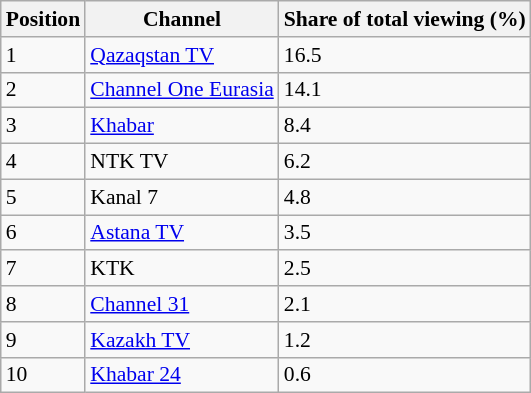<table class="wikitable" style="font-size: 90%">
<tr>
<th>Position</th>
<th>Channel</th>
<th>Share of total viewing (%)</th>
</tr>
<tr>
<td>1</td>
<td><a href='#'>Qazaqstan TV</a></td>
<td>16.5</td>
</tr>
<tr>
<td>2</td>
<td><a href='#'>Channel One Eurasia</a></td>
<td>14.1</td>
</tr>
<tr>
<td>3</td>
<td><a href='#'>Khabar</a></td>
<td>8.4</td>
</tr>
<tr>
<td>4</td>
<td>NTK TV</td>
<td>6.2</td>
</tr>
<tr>
<td>5</td>
<td>Kanal 7</td>
<td>4.8</td>
</tr>
<tr>
<td>6</td>
<td><a href='#'>Astana TV</a></td>
<td>3.5</td>
</tr>
<tr>
<td>7</td>
<td>KTK</td>
<td>2.5</td>
</tr>
<tr>
<td>8</td>
<td><a href='#'>Channel 31</a></td>
<td>2.1</td>
</tr>
<tr>
<td>9</td>
<td><a href='#'>Kazakh TV</a></td>
<td>1.2</td>
</tr>
<tr>
<td>10</td>
<td><a href='#'>Khabar 24</a></td>
<td>0.6</td>
</tr>
</table>
